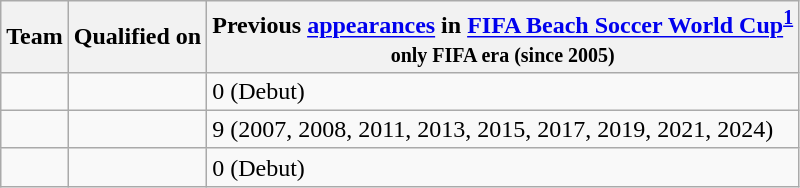<table class="wikitable sortable">
<tr>
<th>Team</th>
<th>Qualified on</th>
<th data-sort-type="number">Previous <a href='#'>appearances</a> in <a href='#'>FIFA Beach Soccer World Cup</a><sup><strong><a href='#'>1</a></strong></sup><br><small>only FIFA era (since 2005)</small></th>
</tr>
<tr>
<td></td>
<td></td>
<td>0 (Debut)</td>
</tr>
<tr>
<td></td>
<td></td>
<td>9 (2007, 2008, 2011, 2013, 2015, 2017, 2019, 2021, 2024)</td>
</tr>
<tr>
<td></td>
<td></td>
<td>0 (Debut)</td>
</tr>
</table>
